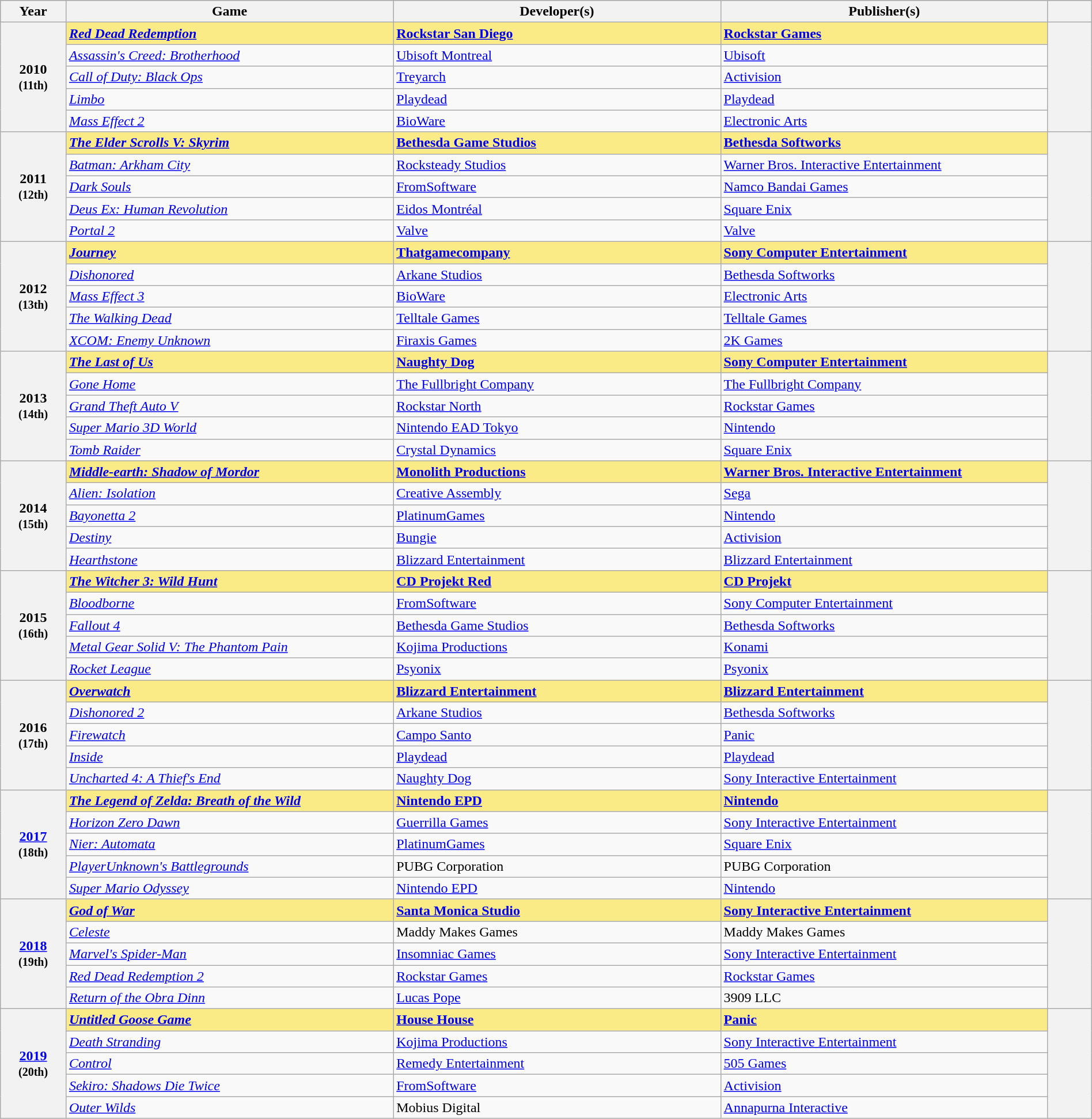<table class="wikitable sortable" style="width:100%;">
<tr style="background:#bebebe">
<th scope="col" style="width:6%;">Year</th>
<th scope="col" style="width:30%;">Game</th>
<th scope="col" style="width:30%;">Developer(s)</th>
<th scope="col" style="width:30%;">Publisher(s)</th>
<th scope="col" style="width:4%;" class="unsortable"></th>
</tr>
<tr>
<th scope="row" rowspan=5 style="text-align;center;">2010<br><small>(11th)</small></th>
<td style="background:#FAEB86"><strong><em><a href='#'>Red Dead Redemption</a></em></strong></td>
<td style="background:#FAEB86"><strong><a href='#'>Rockstar San Diego</a></strong></td>
<td style="background:#FAEB86"><strong><a href='#'>Rockstar Games</a></strong></td>
<th scope="row" rowspan=5 style="text-align;center;"></th>
</tr>
<tr>
<td><em><a href='#'>Assassin's Creed: Brotherhood</a></em></td>
<td><a href='#'>Ubisoft Montreal</a></td>
<td><a href='#'>Ubisoft</a></td>
</tr>
<tr>
<td><em><a href='#'>Call of Duty: Black Ops</a></em></td>
<td><a href='#'>Treyarch</a></td>
<td><a href='#'>Activision</a></td>
</tr>
<tr>
<td><em><a href='#'>Limbo</a></em></td>
<td><a href='#'>Playdead</a></td>
<td><a href='#'>Playdead</a></td>
</tr>
<tr>
<td><em><a href='#'>Mass Effect 2</a></em></td>
<td><a href='#'>BioWare</a></td>
<td><a href='#'>Electronic Arts</a></td>
</tr>
<tr>
<th scope="row" rowspan=5 style="text-align;center;">2011<br><small>(12th)</small></th>
<td style="background:#FAEB86"><strong><em><a href='#'>The Elder Scrolls V: Skyrim</a></em></strong></td>
<td style="background:#FAEB86"><strong><a href='#'>Bethesda Game Studios</a></strong></td>
<td style="background:#FAEB86"><strong><a href='#'>Bethesda Softworks</a></strong></td>
<th scope="row" rowspan=5 style="text-align;center;"></th>
</tr>
<tr>
<td><em><a href='#'>Batman: Arkham City</a></em></td>
<td><a href='#'>Rocksteady Studios</a></td>
<td><a href='#'>Warner Bros. Interactive Entertainment</a></td>
</tr>
<tr>
<td><em><a href='#'>Dark Souls</a></em></td>
<td><a href='#'>FromSoftware</a></td>
<td><a href='#'>Namco Bandai Games</a></td>
</tr>
<tr>
<td><em><a href='#'>Deus Ex: Human Revolution</a></em></td>
<td><a href='#'>Eidos Montréal</a></td>
<td><a href='#'>Square Enix</a></td>
</tr>
<tr>
<td><em><a href='#'>Portal 2</a></em></td>
<td><a href='#'>Valve</a></td>
<td><a href='#'>Valve</a></td>
</tr>
<tr>
<th scope="row" rowspan=5 style="text-align;center;">2012<br><small>(13th)</small></th>
<td style="background:#FAEB86"><strong><em><a href='#'>Journey</a></em></strong></td>
<td style="background:#FAEB86"><strong><a href='#'>Thatgamecompany</a></strong></td>
<td style="background:#FAEB86"><strong><a href='#'>Sony Computer Entertainment</a></strong></td>
<th scope="row" rowspan=5 style="text-align;center;"></th>
</tr>
<tr>
<td><em><a href='#'>Dishonored</a></em></td>
<td><a href='#'>Arkane Studios</a></td>
<td><a href='#'>Bethesda Softworks</a></td>
</tr>
<tr>
<td><em><a href='#'>Mass Effect 3</a></em></td>
<td><a href='#'>BioWare</a></td>
<td><a href='#'>Electronic Arts</a></td>
</tr>
<tr>
<td><em><a href='#'>The Walking Dead</a></em></td>
<td><a href='#'>Telltale Games</a></td>
<td><a href='#'>Telltale Games</a></td>
</tr>
<tr>
<td><em><a href='#'>XCOM: Enemy Unknown</a></em></td>
<td><a href='#'>Firaxis Games</a></td>
<td><a href='#'>2K Games</a></td>
</tr>
<tr>
<th scope="row" rowspan=5 style="text-align;center;">2013<br><small>(14th)</small></th>
<td style="background:#FAEB86"><strong><em><a href='#'>The Last of Us</a></em></strong></td>
<td style="background:#FAEB86"><strong><a href='#'>Naughty Dog</a></strong></td>
<td style="background:#FAEB86"><strong><a href='#'>Sony Computer Entertainment</a></strong></td>
<th scope="row" rowspan=5 style="text-align;center;"></th>
</tr>
<tr>
<td><em><a href='#'>Gone Home</a></em></td>
<td><a href='#'>The Fullbright Company</a></td>
<td><a href='#'>The Fullbright Company</a></td>
</tr>
<tr>
<td><em><a href='#'>Grand Theft Auto V</a></em></td>
<td><a href='#'>Rockstar North</a></td>
<td><a href='#'>Rockstar Games</a></td>
</tr>
<tr>
<td><em><a href='#'>Super Mario 3D World</a></em></td>
<td><a href='#'>Nintendo EAD Tokyo</a></td>
<td><a href='#'>Nintendo</a></td>
</tr>
<tr>
<td><em><a href='#'>Tomb Raider</a></em></td>
<td><a href='#'>Crystal Dynamics</a></td>
<td><a href='#'>Square Enix</a></td>
</tr>
<tr>
<th scope="row" rowspan=5 style="text-align;center;">2014<br><small>(15th)</small></th>
<td style="background:#FAEB86"><strong><em><a href='#'>Middle-earth: Shadow of Mordor</a></em></strong></td>
<td style="background:#FAEB86"><strong><a href='#'>Monolith Productions</a></strong></td>
<td style="background:#FAEB86"><strong><a href='#'>Warner Bros. Interactive Entertainment</a></strong></td>
<th scope="row" rowspan=5 style="text-align;center;"></th>
</tr>
<tr>
<td><em><a href='#'>Alien: Isolation</a></em></td>
<td><a href='#'>Creative Assembly</a></td>
<td><a href='#'>Sega</a></td>
</tr>
<tr>
<td><em><a href='#'>Bayonetta 2</a></em></td>
<td><a href='#'>PlatinumGames</a></td>
<td><a href='#'>Nintendo</a></td>
</tr>
<tr>
<td><em><a href='#'>Destiny</a></em></td>
<td><a href='#'>Bungie</a></td>
<td><a href='#'>Activision</a></td>
</tr>
<tr>
<td><em><a href='#'>Hearthstone</a></em></td>
<td><a href='#'>Blizzard Entertainment</a></td>
<td><a href='#'>Blizzard Entertainment</a></td>
</tr>
<tr>
<th scope="row" rowspan=5 style="text-align;center;">2015<br><small>(16th)</small></th>
<td style="background:#FAEB86"><strong><em><a href='#'>The Witcher 3: Wild Hunt</a></em></strong></td>
<td style="background:#FAEB86"><strong><a href='#'>CD Projekt Red</a></strong></td>
<td style="background:#FAEB86"><strong><a href='#'>CD Projekt</a></strong></td>
<th scope="row" rowspan=5 style="text-align;center;"></th>
</tr>
<tr>
<td><em><a href='#'>Bloodborne</a></em></td>
<td><a href='#'>FromSoftware</a></td>
<td><a href='#'>Sony Computer Entertainment</a></td>
</tr>
<tr>
<td><em><a href='#'>Fallout 4</a></em></td>
<td><a href='#'>Bethesda Game Studios</a></td>
<td><a href='#'>Bethesda Softworks</a></td>
</tr>
<tr>
<td><em><a href='#'>Metal Gear Solid V: The Phantom Pain</a></em></td>
<td><a href='#'>Kojima Productions</a></td>
<td><a href='#'>Konami</a></td>
</tr>
<tr>
<td><em><a href='#'>Rocket League</a></em></td>
<td><a href='#'>Psyonix</a></td>
<td><a href='#'>Psyonix</a></td>
</tr>
<tr>
<th scope="row" rowspan=5 style="text-align;center;">2016<br><small>(17th)</small></th>
<td style="background:#FAEB86"><strong><em><a href='#'>Overwatch</a></em></strong></td>
<td style="background:#FAEB86"><strong><a href='#'>Blizzard Entertainment</a></strong></td>
<td style="background:#FAEB86"><strong><a href='#'>Blizzard Entertainment</a></strong></td>
<th scope="row" rowspan=5 style="text-align;center;"></th>
</tr>
<tr>
<td><em><a href='#'>Dishonored 2</a></em></td>
<td><a href='#'>Arkane Studios</a></td>
<td><a href='#'>Bethesda Softworks</a></td>
</tr>
<tr>
<td><em><a href='#'>Firewatch</a></em></td>
<td><a href='#'>Campo Santo</a></td>
<td><a href='#'>Panic</a></td>
</tr>
<tr>
<td><em><a href='#'>Inside</a></em></td>
<td><a href='#'>Playdead</a></td>
<td><a href='#'>Playdead</a></td>
</tr>
<tr>
<td><em><a href='#'>Uncharted 4: A Thief's End</a></em></td>
<td><a href='#'>Naughty Dog</a></td>
<td><a href='#'>Sony Interactive Entertainment</a></td>
</tr>
<tr>
<th scope="row" rowspan=5 style="text-align;center;"><a href='#'>2017</a><br><small>(18th)</small></th>
<td style="background:#FAEB86"><strong><em><a href='#'>The Legend of Zelda: Breath of the Wild</a></em></strong></td>
<td style="background:#FAEB86"><strong><a href='#'>Nintendo EPD</a></strong></td>
<td style="background:#FAEB86"><strong><a href='#'>Nintendo</a></strong></td>
<th scope="row" rowspan=5 style="text-align;center;"></th>
</tr>
<tr>
<td><em><a href='#'>Horizon Zero Dawn</a></em></td>
<td><a href='#'>Guerrilla Games</a></td>
<td><a href='#'>Sony Interactive Entertainment</a></td>
</tr>
<tr>
<td><em><a href='#'>Nier: Automata</a></em></td>
<td><a href='#'>PlatinumGames</a></td>
<td><a href='#'>Square Enix</a></td>
</tr>
<tr>
<td><em><a href='#'>PlayerUnknown's Battlegrounds</a></em></td>
<td>PUBG Corporation</td>
<td>PUBG Corporation</td>
</tr>
<tr>
<td><em><a href='#'>Super Mario Odyssey</a></em></td>
<td><a href='#'>Nintendo EPD</a></td>
<td><a href='#'>Nintendo</a></td>
</tr>
<tr>
<th scope="row" rowspan=5 style="text-align;center;"><a href='#'>2018</a><br><small>(19th)</small></th>
<td style="background:#FAEB86"><strong><em><a href='#'>God of War</a></em></strong></td>
<td style="background:#FAEB86"><strong><a href='#'>Santa Monica Studio</a></strong></td>
<td style="background:#FAEB86"><strong><a href='#'>Sony Interactive Entertainment</a></strong></td>
<th scope="row" rowspan=5 style="text-align;center;"></th>
</tr>
<tr>
<td><em><a href='#'>Celeste</a></em></td>
<td>Maddy Makes Games</td>
<td>Maddy Makes Games</td>
</tr>
<tr>
<td><em><a href='#'>Marvel's Spider-Man</a></em></td>
<td><a href='#'>Insomniac Games</a></td>
<td><a href='#'>Sony Interactive Entertainment</a></td>
</tr>
<tr>
<td><em><a href='#'>Red Dead Redemption 2</a></em></td>
<td><a href='#'>Rockstar Games</a></td>
<td><a href='#'>Rockstar Games</a></td>
</tr>
<tr>
<td><em><a href='#'>Return of the Obra Dinn</a></em></td>
<td><a href='#'>Lucas Pope</a></td>
<td>3909 LLC</td>
</tr>
<tr>
<th scope="row" rowspan=5 style="text-align;center;"><a href='#'>2019</a><br><small>(20th)</small></th>
<td style="background:#FAEB86"><strong><em><a href='#'>Untitled Goose Game</a></em></strong></td>
<td style="background:#FAEB86"><strong><a href='#'>House House</a></strong></td>
<td style="background:#FAEB86"><strong><a href='#'>Panic</a></strong></td>
<th scope="row" rowspan=5 style="text-align;center;"></th>
</tr>
<tr>
<td><em><a href='#'>Death Stranding</a></em></td>
<td><a href='#'>Kojima Productions</a></td>
<td><a href='#'>Sony Interactive Entertainment</a></td>
</tr>
<tr>
<td><em><a href='#'>Control</a></em></td>
<td><a href='#'>Remedy Entertainment</a></td>
<td><a href='#'>505 Games</a></td>
</tr>
<tr>
<td><em><a href='#'>Sekiro: Shadows Die Twice</a></em></td>
<td><a href='#'>FromSoftware</a></td>
<td><a href='#'>Activision</a></td>
</tr>
<tr>
<td><em><a href='#'>Outer Wilds</a></em></td>
<td>Mobius Digital</td>
<td><a href='#'>Annapurna Interactive</a></td>
</tr>
</table>
